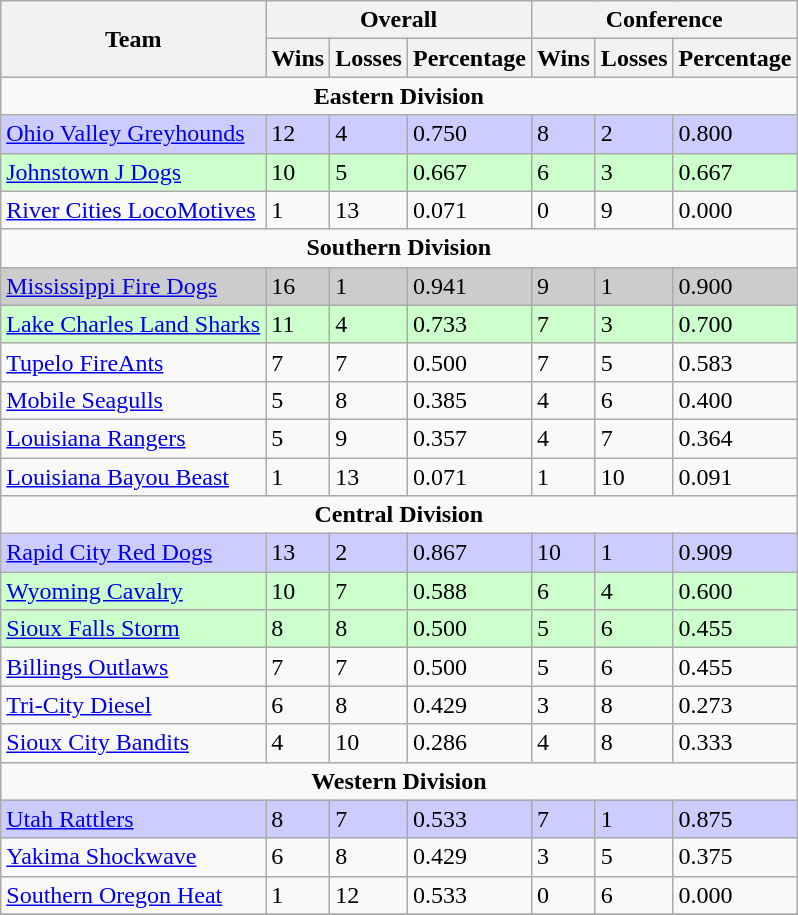<table class="wikitable">
<tr>
<th rowspan="2" align="center">Team</th>
<th colspan="3" align="center">Overall</th>
<th colspan="3" align="center">Conference</th>
</tr>
<tr>
<th>Wins</th>
<th>Losses</th>
<th>Percentage</th>
<th>Wins</th>
<th>Losses</th>
<th>Percentage</th>
</tr>
<tr>
<td colspan="7" align="center"><strong>Eastern Division</strong></td>
</tr>
<tr bgcolor=#ccccff>
<td><a href='#'>Ohio Valley Greyhounds</a></td>
<td>12</td>
<td>4</td>
<td>0.750</td>
<td>8</td>
<td>2</td>
<td>0.800</td>
</tr>
<tr bgcolor=#ccffcc>
<td><a href='#'>Johnstown J Dogs</a></td>
<td>10</td>
<td>5</td>
<td>0.667</td>
<td>6</td>
<td>3</td>
<td>0.667</td>
</tr>
<tr>
<td><a href='#'>River Cities LocoMotives</a></td>
<td>1</td>
<td>13</td>
<td>0.071</td>
<td>0</td>
<td>9</td>
<td>0.000</td>
</tr>
<tr>
<td colspan="7" align="center"><strong>Southern Division</strong></td>
</tr>
<tr bgcolor=#cccccc>
<td><a href='#'>Mississippi Fire Dogs</a></td>
<td>16</td>
<td>1</td>
<td>0.941</td>
<td>9</td>
<td>1</td>
<td>0.900</td>
</tr>
<tr bgcolor=#ccffcc>
<td><a href='#'>Lake Charles Land Sharks</a></td>
<td>11</td>
<td>4</td>
<td>0.733</td>
<td>7</td>
<td>3</td>
<td>0.700</td>
</tr>
<tr>
<td><a href='#'>Tupelo FireAnts</a></td>
<td>7</td>
<td>7</td>
<td>0.500</td>
<td>7</td>
<td>5</td>
<td>0.583</td>
</tr>
<tr>
<td><a href='#'>Mobile Seagulls</a></td>
<td>5</td>
<td>8</td>
<td>0.385</td>
<td>4</td>
<td>6</td>
<td>0.400</td>
</tr>
<tr>
<td><a href='#'>Louisiana Rangers</a></td>
<td>5</td>
<td>9</td>
<td>0.357</td>
<td>4</td>
<td>7</td>
<td>0.364</td>
</tr>
<tr>
<td><a href='#'>Louisiana Bayou Beast</a></td>
<td>1</td>
<td>13</td>
<td>0.071</td>
<td>1</td>
<td>10</td>
<td>0.091</td>
</tr>
<tr>
<td colspan="7" align="center"><strong>Central Division</strong></td>
</tr>
<tr bgcolor=#ccccff>
<td><a href='#'>Rapid City Red Dogs</a></td>
<td>13</td>
<td>2</td>
<td>0.867</td>
<td>10</td>
<td>1</td>
<td>0.909</td>
</tr>
<tr bgcolor=#ccffcc>
<td><a href='#'>Wyoming Cavalry</a></td>
<td>10</td>
<td>7</td>
<td>0.588</td>
<td>6</td>
<td>4</td>
<td>0.600</td>
</tr>
<tr bgcolor=#ccffcc>
<td><a href='#'>Sioux Falls Storm</a></td>
<td>8</td>
<td>8</td>
<td>0.500</td>
<td>5</td>
<td>6</td>
<td>0.455</td>
</tr>
<tr>
<td><a href='#'>Billings Outlaws</a></td>
<td>7</td>
<td>7</td>
<td>0.500</td>
<td>5</td>
<td>6</td>
<td>0.455</td>
</tr>
<tr>
<td><a href='#'>Tri-City Diesel</a></td>
<td>6</td>
<td>8</td>
<td>0.429</td>
<td>3</td>
<td>8</td>
<td>0.273</td>
</tr>
<tr>
<td><a href='#'>Sioux City Bandits</a></td>
<td>4</td>
<td>10</td>
<td>0.286</td>
<td>4</td>
<td>8</td>
<td>0.333</td>
</tr>
<tr>
<td colspan="7" align="center"><strong>Western Division</strong></td>
</tr>
<tr bgcolor=#ccccff>
<td><a href='#'>Utah Rattlers</a></td>
<td>8</td>
<td>7</td>
<td>0.533</td>
<td>7</td>
<td>1</td>
<td>0.875</td>
</tr>
<tr>
<td><a href='#'>Yakima Shockwave</a></td>
<td>6</td>
<td>8</td>
<td>0.429</td>
<td>3</td>
<td>5</td>
<td>0.375</td>
</tr>
<tr>
<td><a href='#'>Southern Oregon Heat</a></td>
<td>1</td>
<td>12</td>
<td>0.533</td>
<td>0</td>
<td>6</td>
<td>0.000</td>
</tr>
<tr>
</tr>
</table>
